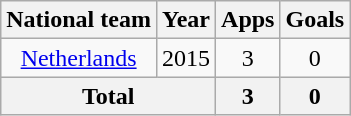<table class=wikitable style=text-align:center>
<tr>
<th>National team</th>
<th>Year</th>
<th>Apps</th>
<th>Goals</th>
</tr>
<tr>
<td><a href='#'>Netherlands</a></td>
<td>2015</td>
<td>3</td>
<td>0</td>
</tr>
<tr>
<th colspan="2">Total</th>
<th>3</th>
<th>0</th>
</tr>
</table>
